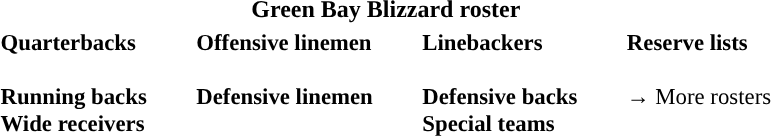<table class="toccolours" style="text-align: left;">
<tr>
<th colspan="7" style="text-align:center; ">Green Bay Blizzard roster</th>
</tr>
<tr>
<td style="font-size: 95%;vertical-align:top;"><strong>Quarterbacks</strong><br>
<br><strong>Running backs</strong>
<br><strong>Wide receivers</strong>




</td>
<td style="width: 25px;"></td>
<td style="font-size: 95%;vertical-align:top;"><strong>Offensive linemen</strong><br>


<br><strong>Defensive linemen</strong>




</td>
<td style="width: 25px;"></td>
<td style="font-size: 95%;vertical-align:top;"><strong>Linebackers</strong><br>
<br><strong>Defensive backs</strong>





<br><strong>Special teams</strong>
</td>
<td style="width: 25px;"></td>
<td style="font-size: 95%;vertical-align:top;"><strong>Reserve lists</strong><br>




<br>→ More rosters</td>
</tr>
<tr>
</tr>
</table>
